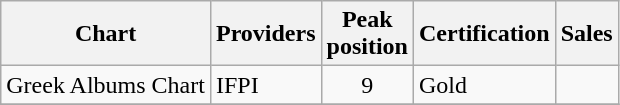<table class="wikitable">
<tr>
<th align="left">Chart</th>
<th align="left">Providers</th>
<th align="left">Peak<br>position</th>
<th align="left">Certification</th>
<th align="left">Sales</th>
</tr>
<tr>
<td align="left">Greek Albums Chart</td>
<td align="left">IFPI</td>
<td align="center">9</td>
<td align="left">Gold</td>
<td align="center"></td>
</tr>
<tr>
</tr>
</table>
